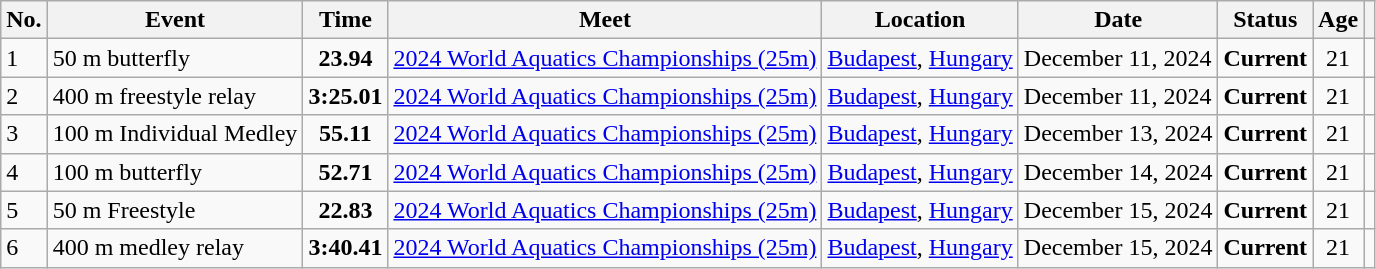<table class="wikitable sortable">
<tr>
<th>No.</th>
<th>Event</th>
<th>Time</th>
<th>Meet</th>
<th>Location</th>
<th>Date</th>
<th>Status</th>
<th>Age</th>
<th></th>
</tr>
<tr>
<td>1</td>
<td>50 m butterfly</td>
<td style="text-align:center;"><strong>23.94</strong></td>
<td><a href='#'>2024 World Aquatics Championships (25m)</a></td>
<td><a href='#'>Budapest</a>, <a href='#'>Hungary</a></td>
<td>December 11, 2024</td>
<td style="text-align:center;"><strong>Current</strong></td>
<td style="text-align:center;">21</td>
<td style="text-align:center;"></td>
</tr>
<tr>
<td>2</td>
<td>400 m freestyle relay</td>
<td style="text-align:center;"><strong>	3:25.01</strong></td>
<td><a href='#'>2024 World Aquatics Championships (25m)</a></td>
<td><a href='#'>Budapest</a>, <a href='#'>Hungary</a></td>
<td>December 11, 2024</td>
<td style="text-align:center;"><strong>Current</strong></td>
<td style="text-align:center;">21</td>
<td style="text-align:center;"></td>
</tr>
<tr>
<td>3</td>
<td>100 m Individual Medley</td>
<td style="text-align:center;"><strong>	55.11</strong></td>
<td><a href='#'>2024 World Aquatics Championships (25m)</a></td>
<td><a href='#'>Budapest</a>, <a href='#'>Hungary</a></td>
<td>December 13, 2024</td>
<td style="text-align:center;"><strong>Current</strong></td>
<td style="text-align:center;">21</td>
<td style="text-align:center;"></td>
</tr>
<tr>
<td>4</td>
<td>100 m butterfly</td>
<td style="text-align:center;"><strong>	52.71</strong></td>
<td><a href='#'>2024 World Aquatics Championships (25m)</a></td>
<td><a href='#'>Budapest</a>, <a href='#'>Hungary</a></td>
<td>December 14, 2024</td>
<td style="text-align:center;"><strong>Current</strong></td>
<td style="text-align:center;">21</td>
<td style="text-align:center;"></td>
</tr>
<tr>
<td>5</td>
<td>50 m Freestyle</td>
<td style="text-align:center;"><strong>	22.83</strong></td>
<td><a href='#'>2024 World Aquatics Championships (25m)</a></td>
<td><a href='#'>Budapest</a>, <a href='#'>Hungary</a></td>
<td>December 15, 2024</td>
<td style="text-align:center;"><strong>Current</strong></td>
<td style="text-align:center;">21</td>
<td style="text-align:center;"></td>
</tr>
<tr>
<td>6</td>
<td>400 m medley relay</td>
<td style="text-align:center;"><strong>	3:40.41</strong></td>
<td><a href='#'>2024 World Aquatics Championships (25m)</a></td>
<td><a href='#'>Budapest</a>, <a href='#'>Hungary</a></td>
<td>December 15, 2024</td>
<td style="text-align:center;"><strong>Current</strong></td>
<td style="text-align:center;">21</td>
<td style="text-align:center;"></td>
</tr>
</table>
